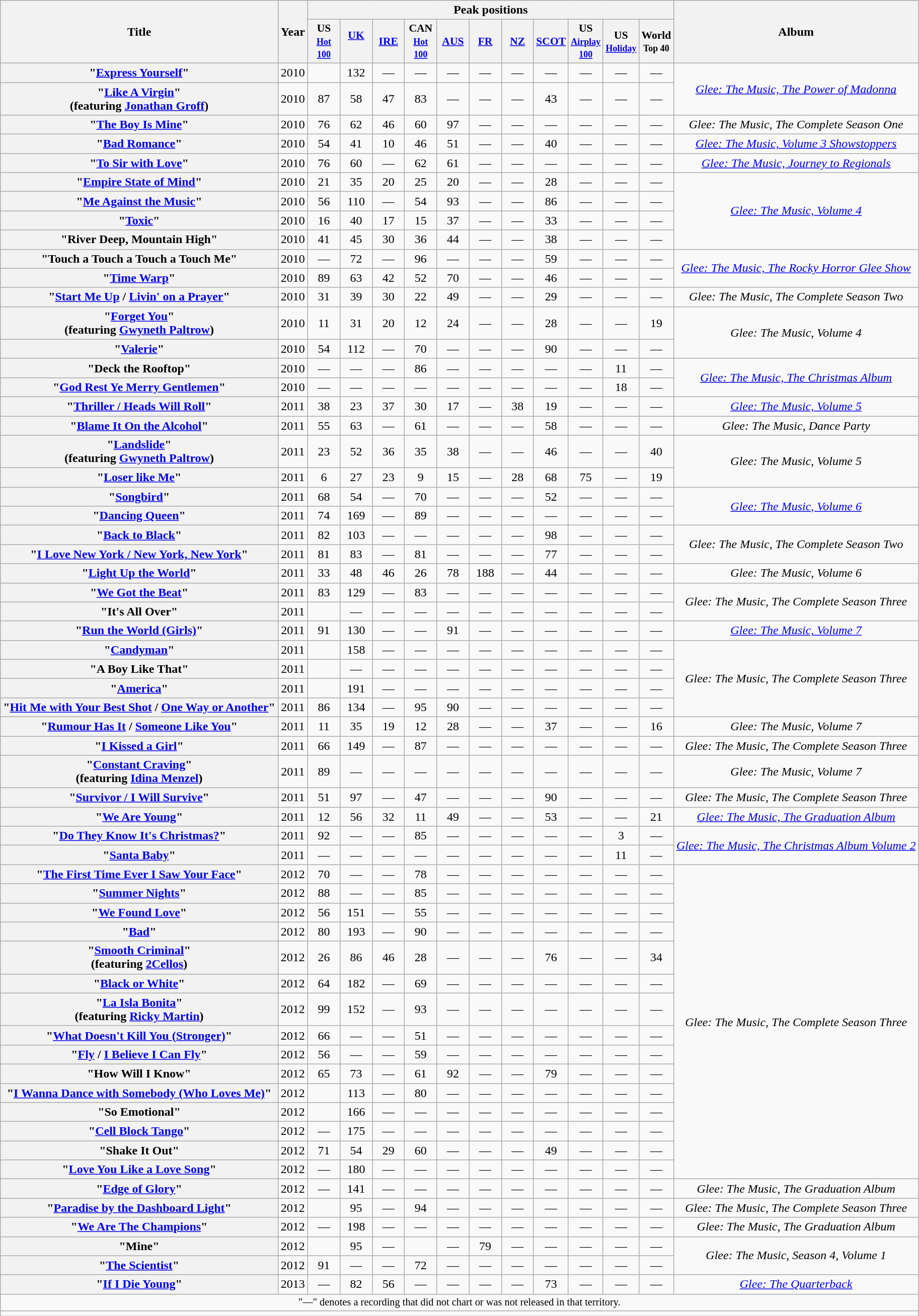<table class="wikitable mw-collapsible plainrowheaders" style="text-align:center;">
<tr>
<th scope="col" rowspan="2">Title</th>
<th scope="col" rowspan="2">Year</th>
<th scope="col" colspan="11">Peak positions</th>
<th scope="col" rowspan="2">Album</th>
</tr>
<tr>
<th scope="col" style="width:2.5em;font-size:90%;">US <br><small><a href='#'>Hot 100</a></small><br></th>
<th scope="col" style="width:2.5em;font-size:90%;"><a href='#'>UK</a><br><br></th>
<th scope="col" style="width:2.5em;font-size:90%;"><a href='#'>IRE</a><br></th>
<th scope="col" style="width:2.5em;font-size:90%;">CAN <br><small><a href='#'>Hot 100</a></small><br></th>
<th scope="col" style="width:2.5em;font-size:90%;"><a href='#'>AUS</a><br></th>
<th scope="col" style="width:2.5em;font-size:90%;"><a href='#'>FR</a><br></th>
<th scope="col" style="width:2.5em;font-size:90%;"><a href='#'>NZ</a><br></th>
<th scope="col" style="width:2.5em;font-size:90%;"><a href='#'>SCOT</a><br></th>
<th scope="col" style="width:2.5em;font-size:90%;">US<br><small><a href='#'>Airplay 100</a></small><br></th>
<th scope="col" style="width:2.5em;font-size:90%;">US<br><small><a href='#'>Holiday</a></small><br></th>
<th scope="col" style="width:2.5em;font-size:90%;">World<br><small>Top 40</small><br></th>
</tr>
<tr>
<th scope="row">"<a href='#'>Express Yourself</a>"</th>
<td>2010</td>
<td></td>
<td>132</td>
<td>—</td>
<td>—</td>
<td>—</td>
<td>—</td>
<td>—</td>
<td>—</td>
<td>—</td>
<td>—</td>
<td>—</td>
<td rowspan="2"><em><a href='#'>Glee: The Music, The Power of Madonna</a></em></td>
</tr>
<tr>
<th scope="row">"<a href='#'>Like A Virgin</a>"<br><span>(featuring <a href='#'>Jonathan Groff</a>)</span></th>
<td>2010</td>
<td>87</td>
<td>58</td>
<td>47</td>
<td>83</td>
<td>—</td>
<td>—</td>
<td>—</td>
<td>43</td>
<td>—</td>
<td>—</td>
<td>—</td>
</tr>
<tr>
<th scope="row">"<a href='#'>The Boy Is Mine</a>"</th>
<td>2010</td>
<td>76</td>
<td>62</td>
<td>46</td>
<td>60</td>
<td>97</td>
<td>—</td>
<td>—</td>
<td>—</td>
<td>—</td>
<td>—</td>
<td>—</td>
<td><em>Glee: The Music, The Complete Season One</em></td>
</tr>
<tr>
<th scope="row">"<a href='#'>Bad Romance</a>"</th>
<td>2010</td>
<td>54</td>
<td>41</td>
<td>10</td>
<td>46</td>
<td>51</td>
<td>—</td>
<td>—</td>
<td>40</td>
<td>—</td>
<td>—</td>
<td>—</td>
<td><em><a href='#'>Glee: The Music, Volume 3 Showstoppers</a></em></td>
</tr>
<tr>
<th scope="row">"<a href='#'>To Sir with Love</a>"</th>
<td>2010</td>
<td>76</td>
<td>60</td>
<td>—</td>
<td>62</td>
<td>61</td>
<td>—</td>
<td>—</td>
<td>—</td>
<td>—</td>
<td>—</td>
<td>—</td>
<td><em><a href='#'>Glee: The Music, Journey to Regionals</a></em></td>
</tr>
<tr>
<th scope="row">"<a href='#'>Empire State of Mind</a>"</th>
<td>2010</td>
<td>21</td>
<td>35</td>
<td>20</td>
<td>25</td>
<td>20</td>
<td>—</td>
<td>—</td>
<td>28</td>
<td>—</td>
<td>—</td>
<td>—</td>
<td rowspan="4"><em><a href='#'>Glee: The Music, Volume 4</a></em></td>
</tr>
<tr>
<th scope="row">"<a href='#'>Me Against the Music</a>"</th>
<td>2010</td>
<td>56</td>
<td>110</td>
<td>—</td>
<td>54</td>
<td>93</td>
<td>—</td>
<td>—</td>
<td>86</td>
<td>—</td>
<td>—</td>
<td>—</td>
</tr>
<tr>
<th scope="row">"<a href='#'>Toxic</a>"</th>
<td>2010</td>
<td>16</td>
<td>40</td>
<td>17</td>
<td>15</td>
<td>37</td>
<td>—</td>
<td>—</td>
<td>33</td>
<td>—</td>
<td>—</td>
<td>—</td>
</tr>
<tr>
<th scope="row">"River Deep, Mountain High"</th>
<td>2010</td>
<td>41</td>
<td>45</td>
<td>30</td>
<td>36</td>
<td>44</td>
<td>—</td>
<td>—</td>
<td>38</td>
<td>—</td>
<td>—</td>
<td>—</td>
</tr>
<tr>
<th scope="row">"Touch a Touch a Touch a Touch Me"</th>
<td>2010</td>
<td>—</td>
<td>72</td>
<td>—</td>
<td>96</td>
<td>—</td>
<td>—</td>
<td>—</td>
<td>59</td>
<td>—</td>
<td>—</td>
<td>—</td>
<td rowspan="2"><em><a href='#'>Glee: The Music, The Rocky Horror Glee Show</a></em></td>
</tr>
<tr>
<th scope="row">"<a href='#'>Time Warp</a>"</th>
<td>2010</td>
<td>89</td>
<td>63</td>
<td>42</td>
<td>52</td>
<td>70</td>
<td>—</td>
<td>—</td>
<td>46</td>
<td>—</td>
<td>—</td>
<td>—</td>
</tr>
<tr>
<th scope="row">"<a href='#'>Start Me Up</a> / <a href='#'>Livin' on a Prayer</a>"</th>
<td>2010</td>
<td>31</td>
<td>39</td>
<td>30</td>
<td>22</td>
<td>49</td>
<td>—</td>
<td>—</td>
<td>29</td>
<td>—</td>
<td>—</td>
<td>—</td>
<td><em>Glee: The Music, The Complete Season Two</em></td>
</tr>
<tr>
<th scope="row">"<a href='#'>Forget You</a>"<br><span>(featuring <a href='#'>Gwyneth Paltrow</a>)</span></th>
<td>2010</td>
<td>11</td>
<td>31</td>
<td>20</td>
<td>12</td>
<td>24</td>
<td>—</td>
<td>—</td>
<td>28</td>
<td>—</td>
<td>—</td>
<td>19</td>
<td rowspan="2"><em>Glee: The Music, Volume 4</em></td>
</tr>
<tr>
<th scope="row">"<a href='#'>Valerie</a>"</th>
<td>2010</td>
<td>54</td>
<td>112</td>
<td>—</td>
<td>70</td>
<td>—</td>
<td>—</td>
<td>—</td>
<td>90</td>
<td>—</td>
<td>—</td>
<td>—</td>
</tr>
<tr>
<th scope="row">"Deck the Rooftop"</th>
<td>2010</td>
<td>—</td>
<td>—</td>
<td>—</td>
<td>86</td>
<td>—</td>
<td>—</td>
<td>—</td>
<td>—</td>
<td>—</td>
<td>11</td>
<td>—</td>
<td rowspan="2"><em><a href='#'>Glee: The Music, The Christmas Album</a></em></td>
</tr>
<tr>
<th scope="row">"<a href='#'>God Rest Ye Merry Gentlemen</a>"</th>
<td>2010</td>
<td>—</td>
<td>—</td>
<td>—</td>
<td>—</td>
<td>—</td>
<td>—</td>
<td>—</td>
<td>—</td>
<td>—</td>
<td>18</td>
<td>—</td>
</tr>
<tr>
<th scope="row">"<a href='#'>Thriller / Heads Will Roll</a>"</th>
<td>2011</td>
<td>38</td>
<td>23</td>
<td>37</td>
<td>30</td>
<td>17</td>
<td>—</td>
<td>38</td>
<td>19</td>
<td>—</td>
<td>—</td>
<td>—</td>
<td><em><a href='#'>Glee: The Music, Volume 5</a></em></td>
</tr>
<tr>
<th scope="row">"<a href='#'>Blame It On the Alcohol</a>"</th>
<td>2011</td>
<td>55</td>
<td>63</td>
<td>—</td>
<td>61</td>
<td>—</td>
<td>—</td>
<td>—</td>
<td>58</td>
<td>—</td>
<td>—</td>
<td>—</td>
<td><em>Glee: The Music, Dance Party</em></td>
</tr>
<tr>
<th scope="row">"<a href='#'>Landslide</a>"<br><span>(featuring <a href='#'>Gwyneth Paltrow</a>)</span></th>
<td>2011</td>
<td>23</td>
<td>52</td>
<td>36</td>
<td>35</td>
<td>38</td>
<td>—</td>
<td>—</td>
<td>46</td>
<td>—</td>
<td>—</td>
<td>40</td>
<td rowspan="2"><em>Glee: The Music, Volume 5</em></td>
</tr>
<tr>
<th scope="row">"<a href='#'>Loser like Me</a>"</th>
<td>2011</td>
<td>6</td>
<td>27</td>
<td>23</td>
<td>9</td>
<td>15</td>
<td>—</td>
<td>28</td>
<td>68</td>
<td>75</td>
<td>—</td>
<td>19</td>
</tr>
<tr>
<th scope="row">"<a href='#'>Songbird</a>"</th>
<td>2011</td>
<td>68</td>
<td>54</td>
<td>—</td>
<td>70</td>
<td>—</td>
<td>—</td>
<td>—</td>
<td>52</td>
<td>—</td>
<td>—</td>
<td>—</td>
<td rowspan="2"><em><a href='#'>Glee: The Music, Volume 6</a></em></td>
</tr>
<tr>
<th scope="row">"<a href='#'>Dancing Queen</a>"</th>
<td>2011</td>
<td>74</td>
<td>169</td>
<td>—</td>
<td>89</td>
<td>—</td>
<td>—</td>
<td>—</td>
<td>—</td>
<td>—</td>
<td>—</td>
<td>—</td>
</tr>
<tr>
<th scope="row">"<a href='#'>Back to Black</a>"</th>
<td>2011</td>
<td>82</td>
<td>103</td>
<td>—</td>
<td>—</td>
<td>—</td>
<td>—</td>
<td>—</td>
<td>98</td>
<td>—</td>
<td>—</td>
<td>—</td>
<td rowspan="2"><em>Glee: The Music, The Complete Season Two</em></td>
</tr>
<tr>
<th scope="row">"<a href='#'>I Love New York / New York, New York</a>"</th>
<td>2011</td>
<td>81</td>
<td>83</td>
<td>—</td>
<td>81</td>
<td>—</td>
<td>—</td>
<td>—</td>
<td>77</td>
<td>—</td>
<td>—</td>
<td>—</td>
</tr>
<tr>
<th scope="row">"<a href='#'>Light Up the World</a>"</th>
<td>2011</td>
<td>33</td>
<td>48</td>
<td>46</td>
<td>26</td>
<td>78</td>
<td>188</td>
<td>—</td>
<td>44</td>
<td>—</td>
<td>—</td>
<td>—</td>
<td><em>Glee: The Music, Volume 6</em></td>
</tr>
<tr>
<th scope="row">"<a href='#'>We Got the Beat</a>"</th>
<td>2011</td>
<td>83</td>
<td>129</td>
<td>—</td>
<td>83</td>
<td>—</td>
<td>—</td>
<td>—</td>
<td>—</td>
<td>—</td>
<td>—</td>
<td>—</td>
<td rowspan="2"><em>Glee: The Music, The Complete Season Three</em></td>
</tr>
<tr>
<th scope="row">"It's All Over"</th>
<td>2011</td>
<td></td>
<td>—</td>
<td>—</td>
<td>—</td>
<td>—</td>
<td>—</td>
<td>—</td>
<td>—</td>
<td>—</td>
<td>—</td>
<td>—</td>
</tr>
<tr>
<th scope="row">"<a href='#'>Run the World (Girls)</a>"</th>
<td>2011</td>
<td>91</td>
<td>130</td>
<td>—</td>
<td>—</td>
<td>91</td>
<td>—</td>
<td>—</td>
<td>—</td>
<td>—</td>
<td>—</td>
<td>—</td>
<td><em><a href='#'>Glee: The Music, Volume 7</a></em></td>
</tr>
<tr>
<th scope="row">"<a href='#'>Candyman</a>"</th>
<td>2011</td>
<td></td>
<td>158</td>
<td>—</td>
<td>—</td>
<td>—</td>
<td>—</td>
<td>—</td>
<td>—</td>
<td>—</td>
<td>—</td>
<td>—</td>
<td rowspan="4"><em>Glee: The Music, The Complete Season Three</em></td>
</tr>
<tr>
<th scope="row">"A Boy Like That"</th>
<td>2011</td>
<td></td>
<td>—</td>
<td>—</td>
<td>—</td>
<td>—</td>
<td>—</td>
<td>—</td>
<td>—</td>
<td>—</td>
<td>—</td>
<td>—</td>
</tr>
<tr>
<th scope="row">"<a href='#'>America</a>"</th>
<td>2011</td>
<td></td>
<td>191</td>
<td>—</td>
<td>—</td>
<td>—</td>
<td>—</td>
<td>—</td>
<td>—</td>
<td>—</td>
<td>—</td>
<td>—</td>
</tr>
<tr>
<th scope="row">"<a href='#'>Hit Me with Your Best Shot</a> / <a href='#'>One Way or Another</a>"</th>
<td>2011</td>
<td>86</td>
<td>134</td>
<td>—</td>
<td>95</td>
<td>90</td>
<td>—</td>
<td>—</td>
<td>—</td>
<td>—</td>
<td>—</td>
<td>—</td>
</tr>
<tr>
<th scope="row">"<a href='#'>Rumour Has It</a> / <a href='#'>Someone Like You</a>"</th>
<td>2011</td>
<td>11</td>
<td>35</td>
<td>19</td>
<td>12</td>
<td>28</td>
<td>—</td>
<td>—</td>
<td>37</td>
<td>—</td>
<td>—</td>
<td>16</td>
<td><em>Glee: The Music, Volume 7</em></td>
</tr>
<tr>
<th scope="row">"<a href='#'>I Kissed a Girl</a>"</th>
<td>2011</td>
<td>66</td>
<td>149</td>
<td>—</td>
<td>87</td>
<td>—</td>
<td>—</td>
<td>—</td>
<td>—</td>
<td>—</td>
<td>—</td>
<td>—</td>
<td><em>Glee: The Music, The Complete Season Three</em></td>
</tr>
<tr>
<th scope="row">"<a href='#'>Constant Craving</a>"<br><span>(featuring <a href='#'>Idina Menzel</a>)</span></th>
<td>2011</td>
<td>89</td>
<td>—</td>
<td>—</td>
<td>—</td>
<td>—</td>
<td>—</td>
<td>—</td>
<td>—</td>
<td>—</td>
<td>—</td>
<td>—</td>
<td><em>Glee: The Music, Volume 7</em></td>
</tr>
<tr>
<th scope="row">"<a href='#'>Survivor / I Will Survive</a>"</th>
<td>2011</td>
<td>51</td>
<td>97</td>
<td>—</td>
<td>47</td>
<td>—</td>
<td>—</td>
<td>—</td>
<td>90</td>
<td>—</td>
<td>—</td>
<td>—</td>
<td><em>Glee: The Music, The Complete Season Three</em></td>
</tr>
<tr>
<th scope="row">"<a href='#'>We Are Young</a>"</th>
<td>2011</td>
<td>12</td>
<td>56</td>
<td>32</td>
<td>11</td>
<td>49</td>
<td>—</td>
<td>—</td>
<td>53</td>
<td>—</td>
<td>—</td>
<td>21</td>
<td><em><a href='#'>Glee: The Music, The Graduation Album</a></em></td>
</tr>
<tr>
<th scope="row">"<a href='#'>Do They Know It's Christmas?</a>"</th>
<td>2011</td>
<td>92</td>
<td>—</td>
<td>—</td>
<td>85</td>
<td>—</td>
<td>—</td>
<td>—</td>
<td>—</td>
<td>—</td>
<td>3</td>
<td>—</td>
<td rowspan="2"><em><a href='#'>Glee: The Music, The Christmas Album Volume 2</a></em></td>
</tr>
<tr>
<th scope="row">"<a href='#'>Santa Baby</a>"</th>
<td>2011</td>
<td>—</td>
<td>—</td>
<td>—</td>
<td>—</td>
<td>—</td>
<td>—</td>
<td>—</td>
<td>—</td>
<td>—</td>
<td>11</td>
<td>—</td>
</tr>
<tr>
<th scope="row">"<a href='#'>The First Time Ever I Saw Your Face</a>"</th>
<td>2012</td>
<td>70</td>
<td>—</td>
<td>—</td>
<td>78</td>
<td>—</td>
<td>—</td>
<td>—</td>
<td>—</td>
<td>—</td>
<td>—</td>
<td>—</td>
<td rowspan="15"><em>Glee: The Music, The Complete Season Three</em></td>
</tr>
<tr>
<th scope="row">"<a href='#'>Summer Nights</a>"</th>
<td>2012</td>
<td>88</td>
<td>—</td>
<td>—</td>
<td>85</td>
<td>—</td>
<td>—</td>
<td>—</td>
<td>—</td>
<td>—</td>
<td>—</td>
<td>—</td>
</tr>
<tr>
<th scope="row">"<a href='#'>We Found Love</a>"</th>
<td>2012</td>
<td>56</td>
<td>151</td>
<td>—</td>
<td>55</td>
<td>—</td>
<td>—</td>
<td>—</td>
<td>—</td>
<td>—</td>
<td>—</td>
<td>—</td>
</tr>
<tr>
<th scope="row">"<a href='#'>Bad</a>"</th>
<td>2012</td>
<td>80</td>
<td>193</td>
<td>—</td>
<td>90</td>
<td>—</td>
<td>—</td>
<td>—</td>
<td>—</td>
<td>—</td>
<td>—</td>
<td>—</td>
</tr>
<tr>
<th scope="row">"<a href='#'>Smooth Criminal</a>"<br><span>(featuring <a href='#'>2Cellos</a>)</span></th>
<td>2012</td>
<td>26</td>
<td>86</td>
<td>46</td>
<td>28</td>
<td>—</td>
<td>—</td>
<td>—</td>
<td>76</td>
<td>—</td>
<td>—</td>
<td>34</td>
</tr>
<tr>
<th scope="row">"<a href='#'>Black or White</a>"</th>
<td>2012</td>
<td>64</td>
<td>182</td>
<td>—</td>
<td>69</td>
<td>—</td>
<td>—</td>
<td>—</td>
<td>—</td>
<td>—</td>
<td>—</td>
<td>—</td>
</tr>
<tr>
<th scope="row">"<a href='#'>La Isla Bonita</a>"<br><span>(featuring <a href='#'>Ricky Martin</a>)</span></th>
<td>2012</td>
<td>99</td>
<td>152</td>
<td>—</td>
<td>93</td>
<td>—</td>
<td>—</td>
<td>—</td>
<td>—</td>
<td>—</td>
<td>—</td>
<td>—</td>
</tr>
<tr>
<th scope="row">"<a href='#'>What Doesn't Kill You (Stronger)</a>"</th>
<td>2012</td>
<td>66</td>
<td>—</td>
<td>—</td>
<td>51</td>
<td>—</td>
<td>—</td>
<td>—</td>
<td>—</td>
<td>—</td>
<td>—</td>
<td>—</td>
</tr>
<tr>
<th scope="row">"<a href='#'>Fly</a> / <a href='#'>I Believe I Can Fly</a>"</th>
<td>2012</td>
<td>56</td>
<td>—</td>
<td>—</td>
<td>59</td>
<td>—</td>
<td>—</td>
<td>—</td>
<td>—</td>
<td>—</td>
<td>—</td>
<td>—</td>
</tr>
<tr>
<th scope="row">"How Will I Know"</th>
<td>2012</td>
<td>65</td>
<td>73</td>
<td>—</td>
<td>61</td>
<td>92</td>
<td>—</td>
<td>—</td>
<td>79</td>
<td>—</td>
<td>—</td>
<td>—</td>
</tr>
<tr>
<th scope="row">"<a href='#'>I Wanna Dance with Somebody (Who Loves Me)</a>"</th>
<td>2012</td>
<td></td>
<td>113</td>
<td>—</td>
<td>80</td>
<td>—</td>
<td>—</td>
<td>—</td>
<td>—</td>
<td>—</td>
<td>—</td>
<td>—</td>
</tr>
<tr>
<th scope="row">"So Emotional"</th>
<td>2012</td>
<td></td>
<td>166</td>
<td>—</td>
<td>—</td>
<td>—</td>
<td>—</td>
<td>—</td>
<td>—</td>
<td>—</td>
<td>—</td>
<td>—</td>
</tr>
<tr>
<th scope="row">"<a href='#'>Cell Block Tango</a>"</th>
<td>2012</td>
<td>—</td>
<td>175</td>
<td>—</td>
<td>—</td>
<td>—</td>
<td>—</td>
<td>—</td>
<td>—</td>
<td>—</td>
<td>—</td>
<td>—</td>
</tr>
<tr>
<th scope="row">"Shake It Out"</th>
<td>2012</td>
<td>71</td>
<td>54</td>
<td>29</td>
<td>60</td>
<td>—</td>
<td>—</td>
<td>—</td>
<td>49</td>
<td>—</td>
<td>—</td>
<td>—</td>
</tr>
<tr>
<th scope="row">"<a href='#'>Love You Like a Love Song</a>"</th>
<td>2012</td>
<td>—</td>
<td>180</td>
<td>—</td>
<td>—</td>
<td>—</td>
<td>—</td>
<td>—</td>
<td>—</td>
<td>—</td>
<td>—</td>
<td>—</td>
</tr>
<tr>
<th scope="row">"<a href='#'>Edge of Glory</a>"</th>
<td>2012</td>
<td>—</td>
<td>141</td>
<td>—</td>
<td>—</td>
<td>—</td>
<td>—</td>
<td>—</td>
<td>—</td>
<td>—</td>
<td>—</td>
<td>—</td>
<td><em>Glee: The Music, The Graduation Album</em></td>
</tr>
<tr>
<th scope="row">"<a href='#'>Paradise by the Dashboard Light</a>"</th>
<td>2012</td>
<td></td>
<td>95</td>
<td>—</td>
<td>94</td>
<td>—</td>
<td>—</td>
<td>—</td>
<td>—</td>
<td>—</td>
<td>—</td>
<td>—</td>
<td><em>Glee: The Music, The Complete Season Three</em></td>
</tr>
<tr>
<th scope="row">"<a href='#'>We Are The Champions</a>"</th>
<td>2012</td>
<td>—</td>
<td>198</td>
<td>—</td>
<td>—</td>
<td>—</td>
<td>—</td>
<td>—</td>
<td>—</td>
<td>—</td>
<td>—</td>
<td>—</td>
<td><em>Glee: The Music, The Graduation Album</em></td>
</tr>
<tr>
<th scope="row">"Mine"</th>
<td>2012</td>
<td></td>
<td>95</td>
<td>—</td>
<td></td>
<td>—</td>
<td>79</td>
<td>—</td>
<td>—</td>
<td>—</td>
<td>—</td>
<td>—</td>
<td rowspan="2"><em>Glee: The Music, Season 4, Volume 1</em></td>
</tr>
<tr>
<th scope="row">"<a href='#'>The Scientist</a>"</th>
<td>2012</td>
<td>91</td>
<td>—</td>
<td>—</td>
<td>72</td>
<td>—</td>
<td>—</td>
<td>—</td>
<td>—</td>
<td>—</td>
<td>—</td>
<td>—</td>
</tr>
<tr>
<th scope="row">"<a href='#'>If I Die Young</a>"</th>
<td>2013</td>
<td>—</td>
<td>82</td>
<td>56</td>
<td>—</td>
<td>—</td>
<td>—</td>
<td>—</td>
<td>73</td>
<td>—</td>
<td>—</td>
<td>—</td>
<td><em><a href='#'>Glee: The Quarterback</a></em></td>
</tr>
<tr>
<td colspan="21" style="font-size:85%">"—" denotes a recording that did not chart or was not released in that territory.</td>
</tr>
<tr>
<td colspan="21" style="font-size:85%"></td>
</tr>
</table>
